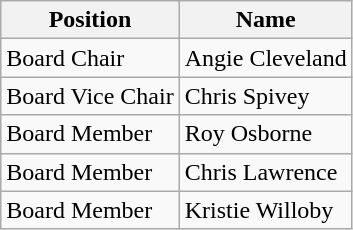<table class="wikitable">
<tr>
<th>Position</th>
<th>Name</th>
</tr>
<tr>
<td>Board Chair</td>
<td>Angie Cleveland</td>
</tr>
<tr>
<td>Board Vice Chair</td>
<td>Chris Spivey</td>
</tr>
<tr>
<td>Board Member</td>
<td>Roy Osborne</td>
</tr>
<tr>
<td>Board Member</td>
<td>Chris Lawrence</td>
</tr>
<tr>
<td>Board Member</td>
<td>Kristie Willoby</td>
</tr>
</table>
